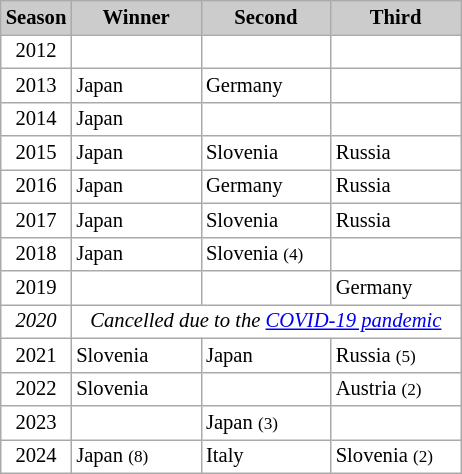<table class="wikitable plainrowheaders" style="background:#fff; font-size:86%; line-height:16px; border:grey solid 1px; border-collapse:collapse;">
<tr style="background:#ccc; text-align:center;">
<th style="background:#ccc;" width="30">Season</th>
<th style="background:#ccc;" width="80">Winner</th>
<th style="background:#ccc;" width="80">Second</th>
<th style="background:#ccc;" width="80">Third</th>
</tr>
<tr>
<td align=center>2012</td>
<td></td>
<td></td>
<td></td>
</tr>
<tr>
<td align=center>2013</td>
<td> Japan</td>
<td> Germany</td>
<td></td>
</tr>
<tr>
<td align=center>2014</td>
<td> Japan</td>
<td></td>
<td></td>
</tr>
<tr>
<td align=center>2015</td>
<td> Japan</td>
<td> Slovenia</td>
<td> Russia</td>
</tr>
<tr>
<td align=center>2016</td>
<td> Japan</td>
<td> Germany</td>
<td> Russia</td>
</tr>
<tr>
<td align=center>2017</td>
<td> Japan</td>
<td> Slovenia</td>
<td> Russia</td>
</tr>
<tr>
<td align=center>2018</td>
<td> Japan</td>
<td> Slovenia <small>(4)</small></td>
<td></td>
</tr>
<tr>
<td align=center>2019</td>
<td></td>
<td></td>
<td> Germany</td>
</tr>
<tr>
<td align=center><em>2020</em></td>
<td align=center colspan=3><em>Cancelled due to the <a href='#'>COVID-19 pandemic</a></em></td>
</tr>
<tr>
<td align=center>2021</td>
<td> Slovenia</td>
<td> Japan</td>
<td> Russia <small>(5)</small></td>
</tr>
<tr>
<td align=center>2022</td>
<td> Slovenia</td>
<td></td>
<td> Austria <small>(2)</small></td>
</tr>
<tr>
<td align=center>2023</td>
<td></td>
<td> Japan <small>(3)</small></td>
<td></td>
</tr>
<tr>
<td align=center>2024</td>
<td> Japan <small>(8)</small></td>
<td> Italy</td>
<td> Slovenia <small>(2)</small></td>
</tr>
</table>
